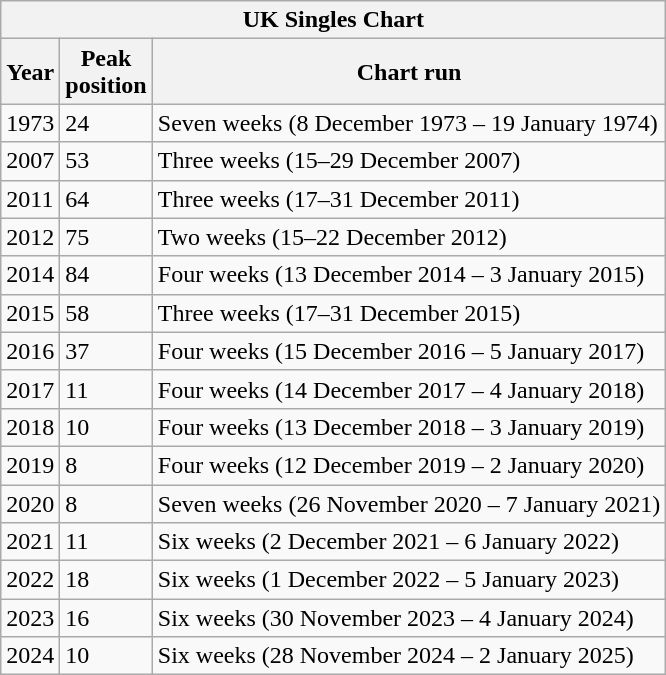<table class="sort wikitable sortable" style="font-size: 100%">
<tr>
<th colspan="3">UK Singles Chart</th>
</tr>
<tr>
<th>Year</th>
<th>Peak<br>position</th>
<th>Chart run</th>
</tr>
<tr>
<td>1973</td>
<td>24</td>
<td>Seven weeks (8 December 1973 – 19 January 1974)</td>
</tr>
<tr>
<td>2007</td>
<td>53</td>
<td>Three weeks (15–29 December 2007)</td>
</tr>
<tr>
<td>2011</td>
<td>64</td>
<td>Three weeks (17–31 December 2011)</td>
</tr>
<tr>
<td>2012</td>
<td>75</td>
<td>Two weeks (15–22 December 2012)</td>
</tr>
<tr>
<td>2014</td>
<td>84</td>
<td>Four weeks (13 December 2014 – 3 January 2015)</td>
</tr>
<tr>
<td>2015</td>
<td>58</td>
<td>Three weeks (17–31 December 2015)</td>
</tr>
<tr>
<td>2016</td>
<td>37</td>
<td>Four weeks (15 December 2016 – 5 January 2017)</td>
</tr>
<tr>
<td>2017</td>
<td>11</td>
<td>Four weeks (14 December 2017 – 4 January 2018)</td>
</tr>
<tr>
<td>2018</td>
<td>10</td>
<td>Four weeks (13 December 2018 – 3 January 2019)</td>
</tr>
<tr>
<td>2019</td>
<td>8</td>
<td>Four weeks (12 December 2019 – 2 January 2020)</td>
</tr>
<tr>
<td>2020</td>
<td>8</td>
<td>Seven weeks (26 November 2020 – 7 January 2021)</td>
</tr>
<tr>
<td>2021</td>
<td>11</td>
<td>Six weeks (2 December 2021 – 6 January 2022)</td>
</tr>
<tr>
<td>2022</td>
<td>18</td>
<td>Six weeks (1 December 2022 – 5 January 2023)</td>
</tr>
<tr>
<td>2023</td>
<td>16</td>
<td>Six weeks (30 November 2023 – 4 January 2024)</td>
</tr>
<tr>
<td>2024</td>
<td>10</td>
<td>Six weeks (28 November 2024 – 2 January 2025)</td>
</tr>
</table>
